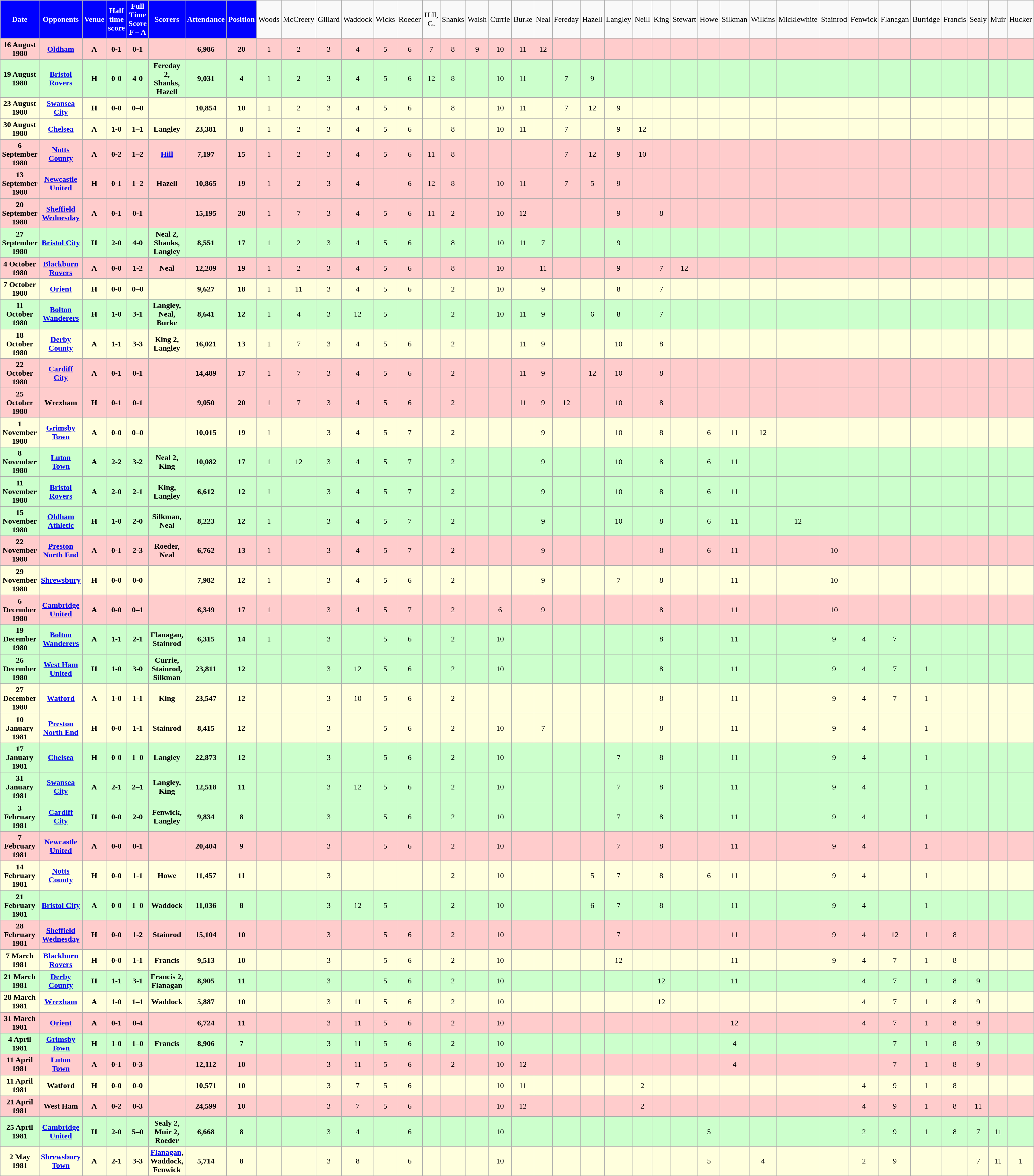<table class="wikitable" style="text-align:center">
<tr>
<th style="background:#0000FF; color:white; text-align:center;">Date</th>
<th style="background:#0000FF; color:white; text-align:center;">Opponents</th>
<th style="background:#0000FF; color:white; text-align:center;">Venue</th>
<th style="background:#0000FF; color:white; text-align:center;">Half time score</th>
<th style="background:#0000FF; color:white; text-align:center;">Full Time Score<br><strong>F – A</strong></th>
<th style="background:#0000FF; color:white; text-align:center;">Scorers</th>
<th style="background:#0000FF; color:white; text-align:center;">Attendance</th>
<th style="background:#0000FF; color:white; text-align:center;">Position</th>
<td>Woods</td>
<td>McCreery</td>
<td>Gillard</td>
<td>Waddock</td>
<td>Wicks</td>
<td>Roeder</td>
<td>Hill, G.</td>
<td>Shanks</td>
<td>Walsh</td>
<td>Currie</td>
<td>Burke</td>
<td>Neal</td>
<td>Fereday</td>
<td>Hazell</td>
<td>Langley</td>
<td>Neill</td>
<td>King</td>
<td>Stewart</td>
<td>Howe</td>
<td>Silkman</td>
<td>Wilkins</td>
<td>Micklewhite</td>
<td>Stainrod</td>
<td>Fenwick</td>
<td>Flanagan</td>
<td>Burridge</td>
<td>Francis</td>
<td>Sealy</td>
<td>Muir</td>
<td>Hucker</td>
</tr>
<tr bgcolor="#ffcccc">
<td><strong>16 August 1980</strong></td>
<td><a href='#'><strong>Oldham</strong></a></td>
<td><strong>A</strong></td>
<td><strong>0-1</strong></td>
<td><strong>0-1</strong></td>
<td></td>
<td><strong>6,986</strong></td>
<td><strong>20</strong></td>
<td>1</td>
<td>2</td>
<td>3</td>
<td>4</td>
<td>5</td>
<td>6</td>
<td>7</td>
<td>8</td>
<td>9</td>
<td>10</td>
<td>11</td>
<td>12</td>
<td></td>
<td></td>
<td></td>
<td></td>
<td></td>
<td></td>
<td></td>
<td></td>
<td></td>
<td></td>
<td></td>
<td></td>
<td></td>
<td></td>
<td></td>
<td></td>
<td></td>
<td></td>
</tr>
<tr bgcolor="#ccffcc">
<td><strong>19 August 1980</strong></td>
<td><a href='#'><strong>Bristol Rovers</strong></a></td>
<td><strong>H</strong></td>
<td><strong>0-0</strong></td>
<td><strong>4-0</strong></td>
<td><strong>Fereday 2,</strong><br><strong>Shanks, Hazell</strong></td>
<td><strong>9,031</strong></td>
<td><strong>4</strong></td>
<td>1</td>
<td>2</td>
<td>3</td>
<td>4</td>
<td>5</td>
<td>6</td>
<td>12</td>
<td>8</td>
<td></td>
<td>10</td>
<td>11</td>
<td></td>
<td>7</td>
<td>9</td>
<td></td>
<td></td>
<td></td>
<td></td>
<td></td>
<td></td>
<td></td>
<td></td>
<td></td>
<td></td>
<td></td>
<td></td>
<td></td>
<td></td>
<td></td>
<td></td>
</tr>
<tr bgcolor="#ffffdd">
<td><strong>23 August 1980</strong></td>
<td><a href='#'><strong>Swansea City</strong></a></td>
<td><strong>H</strong></td>
<td><strong>0-0</strong></td>
<td><strong>0–0</strong></td>
<td></td>
<td><strong>10,854</strong></td>
<td><strong>10</strong></td>
<td>1</td>
<td>2</td>
<td>3</td>
<td>4</td>
<td>5</td>
<td>6</td>
<td></td>
<td>8</td>
<td></td>
<td>10</td>
<td>11</td>
<td></td>
<td>7</td>
<td>12</td>
<td>9</td>
<td></td>
<td></td>
<td></td>
<td></td>
<td></td>
<td></td>
<td></td>
<td></td>
<td></td>
<td></td>
<td></td>
<td></td>
<td></td>
<td></td>
<td></td>
</tr>
<tr bgcolor="#ffffdd">
<td><strong>30 August 1980</strong></td>
<td><a href='#'><strong>Chelsea</strong></a></td>
<td><strong>A</strong></td>
<td><strong>1-0</strong></td>
<td><strong>1–1</strong></td>
<td><strong>Langley</strong></td>
<td><strong>23,381</strong></td>
<td><strong>8</strong></td>
<td>1</td>
<td>2</td>
<td>3</td>
<td>4</td>
<td>5</td>
<td>6</td>
<td></td>
<td>8</td>
<td></td>
<td>10</td>
<td>11</td>
<td></td>
<td>7</td>
<td></td>
<td>9</td>
<td>12</td>
<td></td>
<td></td>
<td></td>
<td></td>
<td></td>
<td></td>
<td></td>
<td></td>
<td></td>
<td></td>
<td></td>
<td></td>
<td></td>
<td></td>
</tr>
<tr bgcolor="#ffcccc">
<td><strong>6 September 1980</strong></td>
<td><a href='#'><strong>Notts County</strong></a></td>
<td><strong>A</strong></td>
<td><strong>0-2</strong></td>
<td><strong>1–2</strong></td>
<td><a href='#'><strong>Hill</strong></a></td>
<td><strong>7,197</strong></td>
<td><strong>15</strong></td>
<td>1</td>
<td>2</td>
<td>3</td>
<td>4</td>
<td>5</td>
<td>6</td>
<td>11</td>
<td>8</td>
<td></td>
<td></td>
<td></td>
<td></td>
<td>7</td>
<td>12</td>
<td>9</td>
<td>10</td>
<td></td>
<td></td>
<td></td>
<td></td>
<td></td>
<td></td>
<td></td>
<td></td>
<td></td>
<td></td>
<td></td>
<td></td>
<td></td>
<td></td>
</tr>
<tr bgcolor="#ffcccc">
<td><strong>13 September 1980</strong></td>
<td><a href='#'><strong>Newcastle United</strong></a></td>
<td><strong>H</strong></td>
<td><strong>0-1</strong></td>
<td><strong>1–2</strong></td>
<td><strong>Hazell</strong></td>
<td><strong>10,865</strong></td>
<td><strong>19</strong></td>
<td>1</td>
<td>2</td>
<td>3</td>
<td>4</td>
<td></td>
<td>6</td>
<td>12</td>
<td>8</td>
<td></td>
<td>10</td>
<td>11</td>
<td></td>
<td>7</td>
<td>5</td>
<td>9</td>
<td></td>
<td></td>
<td></td>
<td></td>
<td></td>
<td></td>
<td></td>
<td></td>
<td></td>
<td></td>
<td></td>
<td></td>
<td></td>
<td></td>
<td></td>
</tr>
<tr bgcolor="#ffcccc">
<td><strong>20 September 1980</strong></td>
<td><a href='#'><strong>Sheffield Wednesday</strong></a></td>
<td><strong>A</strong></td>
<td><strong>0-1</strong></td>
<td><strong>0-1</strong></td>
<td></td>
<td><strong>15,195</strong></td>
<td><strong>20</strong></td>
<td>1</td>
<td>7</td>
<td>3</td>
<td>4</td>
<td>5</td>
<td>6</td>
<td>11</td>
<td>2</td>
<td></td>
<td>10</td>
<td>12</td>
<td></td>
<td></td>
<td></td>
<td>9</td>
<td></td>
<td>8</td>
<td></td>
<td></td>
<td></td>
<td></td>
<td></td>
<td></td>
<td></td>
<td></td>
<td></td>
<td></td>
<td></td>
<td></td>
<td></td>
</tr>
<tr bgcolor="#ccffcc">
<td><strong>27 September 1980</strong></td>
<td><a href='#'><strong>Bristol City</strong></a></td>
<td><strong>H</strong></td>
<td><strong>2-0</strong></td>
<td><strong>4-0</strong></td>
<td><strong>Neal 2, Shanks, Langley</strong></td>
<td><strong>8,551</strong></td>
<td><strong>17</strong></td>
<td>1</td>
<td>2</td>
<td>3</td>
<td>4</td>
<td>5</td>
<td>6</td>
<td></td>
<td>8</td>
<td></td>
<td>10</td>
<td>11</td>
<td>7</td>
<td></td>
<td></td>
<td>9</td>
<td></td>
<td></td>
<td></td>
<td></td>
<td></td>
<td></td>
<td></td>
<td></td>
<td></td>
<td></td>
<td></td>
<td></td>
<td></td>
<td></td>
<td></td>
</tr>
<tr bgcolor="#ffcccc">
<td><strong>4 October 1980</strong></td>
<td><a href='#'><strong>Blackburn Rovers</strong></a></td>
<td><strong>A</strong></td>
<td><strong>0-0</strong></td>
<td><strong>1-2</strong></td>
<td><strong>Neal</strong></td>
<td><strong>12,209</strong></td>
<td><strong>19</strong></td>
<td>1</td>
<td>2</td>
<td>3</td>
<td>4</td>
<td>5</td>
<td>6</td>
<td></td>
<td>8</td>
<td></td>
<td>10</td>
<td></td>
<td>11</td>
<td></td>
<td></td>
<td>9</td>
<td></td>
<td>7</td>
<td>12</td>
<td></td>
<td></td>
<td></td>
<td></td>
<td></td>
<td></td>
<td></td>
<td></td>
<td></td>
<td></td>
<td></td>
<td></td>
</tr>
<tr bgcolor="#ffffdd">
<td><strong>7 October 1980</strong></td>
<td><a href='#'><strong>Orient</strong></a></td>
<td><strong>H</strong></td>
<td><strong>0-0</strong></td>
<td><strong>0–0</strong></td>
<td></td>
<td><strong>9,627</strong></td>
<td><strong>18</strong></td>
<td>1</td>
<td>11</td>
<td>3</td>
<td>4</td>
<td>5</td>
<td>6</td>
<td></td>
<td>2</td>
<td></td>
<td>10</td>
<td></td>
<td>9</td>
<td></td>
<td></td>
<td>8</td>
<td></td>
<td>7</td>
<td></td>
<td></td>
<td></td>
<td></td>
<td></td>
<td></td>
<td></td>
<td></td>
<td></td>
<td></td>
<td></td>
<td></td>
<td></td>
</tr>
<tr bgcolor="#ccffcc">
<td><strong>11 October 1980</strong></td>
<td><a href='#'><strong>Bolton Wanderers</strong></a></td>
<td><strong>H</strong></td>
<td><strong>1-0</strong></td>
<td><strong>3-1</strong></td>
<td><strong>Langley, Neal, Burke</strong></td>
<td><strong>8,641</strong></td>
<td><strong>12</strong></td>
<td>1</td>
<td>4</td>
<td>3</td>
<td>12</td>
<td>5</td>
<td></td>
<td></td>
<td>2</td>
<td></td>
<td>10</td>
<td>11</td>
<td>9</td>
<td></td>
<td>6</td>
<td>8</td>
<td></td>
<td>7</td>
<td></td>
<td></td>
<td></td>
<td></td>
<td></td>
<td></td>
<td></td>
<td></td>
<td></td>
<td></td>
<td></td>
<td></td>
<td></td>
</tr>
<tr bgcolor="#ffffdd">
<td><strong>18 October 1980</strong></td>
<td><a href='#'><strong>Derby County</strong></a></td>
<td><strong>A</strong></td>
<td><strong>1-1</strong></td>
<td><strong>3-3</strong></td>
<td><strong>King 2, Langley</strong></td>
<td><strong>16,021</strong></td>
<td><strong>13</strong></td>
<td>1</td>
<td>7</td>
<td>3</td>
<td>4</td>
<td>5</td>
<td>6</td>
<td></td>
<td>2</td>
<td></td>
<td></td>
<td>11</td>
<td>9</td>
<td></td>
<td></td>
<td>10</td>
<td></td>
<td>8</td>
<td></td>
<td></td>
<td></td>
<td></td>
<td></td>
<td></td>
<td></td>
<td></td>
<td></td>
<td></td>
<td></td>
<td></td>
<td></td>
</tr>
<tr bgcolor="#ffcccc">
<td><strong>22 October 1980</strong></td>
<td><a href='#'><strong>Cardiff City</strong></a></td>
<td><strong>A</strong></td>
<td><strong>0-1</strong></td>
<td><strong>0-1</strong></td>
<td></td>
<td><strong>14,489</strong></td>
<td><strong>17</strong></td>
<td>1</td>
<td>7</td>
<td>3</td>
<td>4</td>
<td>5</td>
<td>6</td>
<td></td>
<td>2</td>
<td></td>
<td></td>
<td>11</td>
<td>9</td>
<td></td>
<td>12</td>
<td>10</td>
<td></td>
<td>8</td>
<td></td>
<td></td>
<td></td>
<td></td>
<td></td>
<td></td>
<td></td>
<td></td>
<td></td>
<td></td>
<td></td>
<td></td>
<td></td>
</tr>
<tr bgcolor="#ffcccc">
<td><strong>25 October 1980</strong></td>
<td><strong>Wrexham</strong></td>
<td><strong>H</strong></td>
<td><strong>0-1</strong></td>
<td><strong>0-1</strong></td>
<td></td>
<td><strong>9,050</strong></td>
<td><strong>20</strong></td>
<td>1</td>
<td>7</td>
<td>3</td>
<td>4</td>
<td>5</td>
<td>6</td>
<td></td>
<td>2</td>
<td></td>
<td></td>
<td>11</td>
<td>9</td>
<td>12</td>
<td></td>
<td>10</td>
<td></td>
<td>8</td>
<td></td>
<td></td>
<td></td>
<td></td>
<td></td>
<td></td>
<td></td>
<td></td>
<td></td>
<td></td>
<td></td>
<td></td>
<td></td>
</tr>
<tr bgcolor="#ffffdd">
<td><strong>1 November 1980</strong></td>
<td><a href='#'><strong>Grimsby Town</strong></a></td>
<td><strong>A</strong></td>
<td><strong>0-0</strong></td>
<td><strong>0–0</strong></td>
<td></td>
<td><strong>10,015</strong></td>
<td><strong>19</strong></td>
<td>1</td>
<td></td>
<td>3</td>
<td>4</td>
<td>5</td>
<td>7</td>
<td></td>
<td>2</td>
<td></td>
<td></td>
<td></td>
<td>9</td>
<td></td>
<td></td>
<td>10</td>
<td></td>
<td>8</td>
<td></td>
<td>6</td>
<td>11</td>
<td>12</td>
<td></td>
<td></td>
<td></td>
<td></td>
<td></td>
<td></td>
<td></td>
<td></td>
<td></td>
</tr>
<tr bgcolor="#ccffcc">
<td><strong>8 November 1980</strong></td>
<td><a href='#'><strong>Luton Town</strong></a></td>
<td><strong>A</strong></td>
<td><strong>2-2</strong></td>
<td><strong>3-2</strong></td>
<td><strong>Neal 2, King</strong></td>
<td><strong>10,082</strong></td>
<td><strong>17</strong></td>
<td>1</td>
<td>12</td>
<td>3</td>
<td>4</td>
<td>5</td>
<td>7</td>
<td></td>
<td>2</td>
<td></td>
<td></td>
<td></td>
<td>9</td>
<td></td>
<td></td>
<td>10</td>
<td></td>
<td>8</td>
<td></td>
<td>6</td>
<td>11</td>
<td></td>
<td></td>
<td></td>
<td></td>
<td></td>
<td></td>
<td></td>
<td></td>
<td></td>
<td></td>
</tr>
<tr bgcolor="#ccffcc">
<td><strong>11 November 1980</strong></td>
<td><a href='#'><strong>Bristol Rovers</strong></a></td>
<td><strong>A</strong></td>
<td><strong>2-0</strong></td>
<td><strong>2-1</strong></td>
<td><strong>King, Langley</strong></td>
<td><strong>6,612</strong></td>
<td><strong>12</strong></td>
<td>1</td>
<td></td>
<td>3</td>
<td>4</td>
<td>5</td>
<td>7</td>
<td></td>
<td>2</td>
<td></td>
<td></td>
<td></td>
<td>9</td>
<td></td>
<td></td>
<td>10</td>
<td></td>
<td>8</td>
<td></td>
<td>6</td>
<td>11</td>
<td></td>
<td></td>
<td></td>
<td></td>
<td></td>
<td></td>
<td></td>
<td></td>
<td></td>
<td></td>
</tr>
<tr bgcolor="#ccffcc">
<td><strong>15 November 1980</strong></td>
<td><a href='#'><strong>Oldham Athletic</strong></a></td>
<td><strong>H</strong></td>
<td><strong>1-0</strong></td>
<td><strong>2-0</strong></td>
<td><strong>Silkman, Neal</strong></td>
<td><strong>8,223</strong></td>
<td><strong>12</strong></td>
<td>1</td>
<td></td>
<td>3</td>
<td>4</td>
<td>5</td>
<td>7</td>
<td></td>
<td>2</td>
<td></td>
<td></td>
<td></td>
<td>9</td>
<td></td>
<td></td>
<td>10</td>
<td></td>
<td>8</td>
<td></td>
<td>6</td>
<td>11</td>
<td></td>
<td>12</td>
<td></td>
<td></td>
<td></td>
<td></td>
<td></td>
<td></td>
<td></td>
<td></td>
</tr>
<tr bgcolor="#ffcccc">
<td><strong>22 November 1980</strong></td>
<td><a href='#'><strong>Preston North End</strong></a></td>
<td><strong>A</strong></td>
<td><strong>0-1</strong></td>
<td><strong>2-3</strong></td>
<td><strong>Roeder, Neal</strong></td>
<td><strong>6,762</strong></td>
<td><strong>13</strong></td>
<td>1</td>
<td></td>
<td>3</td>
<td>4</td>
<td>5</td>
<td>7</td>
<td></td>
<td>2</td>
<td></td>
<td></td>
<td></td>
<td>9</td>
<td></td>
<td></td>
<td></td>
<td></td>
<td>8</td>
<td></td>
<td>6</td>
<td>11</td>
<td></td>
<td></td>
<td>10</td>
<td></td>
<td></td>
<td></td>
<td></td>
<td></td>
<td></td>
<td></td>
</tr>
<tr bgcolor="#ffffdd">
<td><strong>29 November 1980</strong></td>
<td><a href='#'><strong>Shrewsbury</strong></a></td>
<td><strong>H</strong></td>
<td><strong>0-0</strong></td>
<td><strong>0-0</strong></td>
<td></td>
<td><strong>7,982</strong></td>
<td><strong>12</strong></td>
<td>1</td>
<td></td>
<td>3</td>
<td>4</td>
<td>5</td>
<td>6</td>
<td></td>
<td>2</td>
<td></td>
<td></td>
<td></td>
<td>9</td>
<td></td>
<td></td>
<td>7</td>
<td></td>
<td>8</td>
<td></td>
<td></td>
<td>11</td>
<td></td>
<td></td>
<td>10</td>
<td></td>
<td></td>
<td></td>
<td></td>
<td></td>
<td></td>
<td></td>
</tr>
<tr bgcolor="#ffcccc">
<td><strong>6 December 1980</strong></td>
<td><a href='#'><strong>Cambridge United</strong></a></td>
<td><strong>A</strong></td>
<td><strong>0-0</strong></td>
<td><strong>0–1</strong></td>
<td></td>
<td><strong>6,349</strong></td>
<td><strong>17</strong></td>
<td>1</td>
<td></td>
<td>3</td>
<td>4</td>
<td>5</td>
<td>7</td>
<td></td>
<td>2</td>
<td></td>
<td>6</td>
<td></td>
<td>9</td>
<td></td>
<td></td>
<td></td>
<td></td>
<td>8</td>
<td></td>
<td></td>
<td>11</td>
<td></td>
<td></td>
<td>10</td>
<td></td>
<td></td>
<td></td>
<td></td>
<td></td>
<td></td>
<td></td>
</tr>
<tr bgcolor="#ccffcc">
<td><strong>19 December 1980</strong></td>
<td><a href='#'><strong>Bolton Wanderers</strong></a></td>
<td><strong>A</strong></td>
<td><strong>1-1</strong></td>
<td><strong>2-1</strong></td>
<td><strong>Flanagan, Stainrod</strong></td>
<td><strong>6,315</strong></td>
<td><strong>14</strong></td>
<td>1</td>
<td></td>
<td>3</td>
<td></td>
<td>5</td>
<td>6</td>
<td></td>
<td>2</td>
<td></td>
<td>10</td>
<td></td>
<td></td>
<td></td>
<td></td>
<td></td>
<td></td>
<td>8</td>
<td></td>
<td></td>
<td>11</td>
<td></td>
<td></td>
<td>9</td>
<td>4</td>
<td>7</td>
<td></td>
<td></td>
<td></td>
<td></td>
<td></td>
</tr>
<tr bgcolor="#ccffcc">
<td><strong>26 December 1980</strong></td>
<td><a href='#'><strong>West Ham United</strong></a></td>
<td><strong>H</strong></td>
<td><strong>1-0</strong></td>
<td><strong>3-0</strong></td>
<td><strong>Currie, Stainrod, Silkman</strong></td>
<td><strong>23,811</strong></td>
<td><strong>12</strong></td>
<td></td>
<td></td>
<td>3</td>
<td>12</td>
<td>5</td>
<td>6</td>
<td></td>
<td>2</td>
<td></td>
<td>10</td>
<td></td>
<td></td>
<td></td>
<td></td>
<td></td>
<td></td>
<td>8</td>
<td></td>
<td></td>
<td>11</td>
<td></td>
<td></td>
<td>9</td>
<td>4</td>
<td>7</td>
<td>1</td>
<td></td>
<td></td>
<td></td>
<td></td>
</tr>
<tr bgcolor="#ffffdd">
<td><strong>27 December 1980</strong></td>
<td><a href='#'><strong>Watford</strong></a></td>
<td><strong>A</strong></td>
<td><strong>1-0</strong></td>
<td><strong>1-1</strong></td>
<td><strong>King</strong></td>
<td><strong>23,547</strong></td>
<td><strong>12</strong></td>
<td></td>
<td></td>
<td>3</td>
<td>10</td>
<td>5</td>
<td>6</td>
<td></td>
<td>2</td>
<td></td>
<td></td>
<td></td>
<td></td>
<td></td>
<td></td>
<td></td>
<td></td>
<td>8</td>
<td></td>
<td></td>
<td>11</td>
<td></td>
<td></td>
<td>9</td>
<td>4</td>
<td>7</td>
<td>1</td>
<td></td>
<td></td>
<td></td>
<td></td>
</tr>
<tr bgcolor="#ffffdd">
<td><strong>10 January 1981</strong></td>
<td><a href='#'><strong>Preston North End</strong></a></td>
<td><strong>H</strong></td>
<td><strong>0-0</strong></td>
<td><strong>1-1</strong></td>
<td><strong>Stainrod</strong></td>
<td><strong>8,415</strong></td>
<td><strong>12</strong></td>
<td></td>
<td></td>
<td>3</td>
<td></td>
<td>5</td>
<td>6</td>
<td></td>
<td>2</td>
<td></td>
<td>10</td>
<td></td>
<td>7</td>
<td></td>
<td></td>
<td></td>
<td></td>
<td>8</td>
<td></td>
<td></td>
<td>11</td>
<td></td>
<td></td>
<td>9</td>
<td>4</td>
<td></td>
<td>1</td>
<td></td>
<td></td>
<td></td>
<td></td>
</tr>
<tr bgcolor="#ccffcc">
<td><strong>17 January 1981</strong></td>
<td><a href='#'><strong>Chelsea</strong></a></td>
<td><strong>H</strong></td>
<td><strong>0-0</strong></td>
<td><strong>1–0</strong></td>
<td><strong>Langley</strong></td>
<td><strong>22,873</strong></td>
<td><strong>12</strong></td>
<td></td>
<td></td>
<td>3</td>
<td></td>
<td>5</td>
<td>6</td>
<td></td>
<td>2</td>
<td></td>
<td>10</td>
<td></td>
<td></td>
<td></td>
<td></td>
<td>7</td>
<td></td>
<td>8</td>
<td></td>
<td></td>
<td>11</td>
<td></td>
<td></td>
<td>9</td>
<td>4</td>
<td></td>
<td>1</td>
<td></td>
<td></td>
<td></td>
<td></td>
</tr>
<tr bgcolor="#ccffcc">
<td><strong>31 January 1981</strong></td>
<td><a href='#'><strong>Swansea City</strong></a></td>
<td><strong>A</strong></td>
<td><strong>2-1</strong></td>
<td><strong>2–1</strong></td>
<td><strong>Langley, King</strong></td>
<td><strong>12,518</strong></td>
<td><strong>11</strong></td>
<td></td>
<td></td>
<td>3</td>
<td>12</td>
<td>5</td>
<td>6</td>
<td></td>
<td>2</td>
<td></td>
<td>10</td>
<td></td>
<td></td>
<td></td>
<td></td>
<td>7</td>
<td></td>
<td>8</td>
<td></td>
<td></td>
<td>11</td>
<td></td>
<td></td>
<td>9</td>
<td>4</td>
<td></td>
<td>1</td>
<td></td>
<td></td>
<td></td>
<td></td>
</tr>
<tr bgcolor="#ccffcc">
<td><strong>3 February 1981</strong></td>
<td><a href='#'><strong>Cardiff City</strong></a></td>
<td><strong>H</strong></td>
<td><strong>0-0</strong></td>
<td><strong>2-0</strong></td>
<td><strong>Fenwick, Langley</strong></td>
<td><strong>9,834</strong></td>
<td><strong>8</strong></td>
<td></td>
<td></td>
<td>3</td>
<td></td>
<td>5</td>
<td>6</td>
<td></td>
<td>2</td>
<td></td>
<td>10</td>
<td></td>
<td></td>
<td></td>
<td></td>
<td>7</td>
<td></td>
<td>8</td>
<td></td>
<td></td>
<td>11</td>
<td></td>
<td></td>
<td>9</td>
<td>4</td>
<td></td>
<td>1</td>
<td></td>
<td></td>
<td></td>
<td></td>
</tr>
<tr bgcolor="#ffcccc">
<td><strong>7 February 1981</strong></td>
<td><a href='#'><strong>Newcastle United</strong></a></td>
<td><strong>A</strong></td>
<td><strong>0-0</strong></td>
<td><strong>0-1</strong></td>
<td></td>
<td><strong>20,404</strong></td>
<td><strong>9</strong></td>
<td></td>
<td></td>
<td>3</td>
<td></td>
<td>5</td>
<td>6</td>
<td></td>
<td>2</td>
<td></td>
<td>10</td>
<td></td>
<td></td>
<td></td>
<td></td>
<td>7</td>
<td></td>
<td>8</td>
<td></td>
<td></td>
<td>11</td>
<td></td>
<td></td>
<td>9</td>
<td>4</td>
<td></td>
<td>1</td>
<td></td>
<td></td>
<td></td>
<td></td>
</tr>
<tr bgcolor="#ffffdd">
<td><strong>14 February 1981</strong></td>
<td><a href='#'><strong>Notts County</strong></a></td>
<td><strong>H</strong></td>
<td><strong>0-0</strong></td>
<td><strong>1-1</strong></td>
<td><strong>Howe</strong></td>
<td><strong>11,457</strong></td>
<td><strong>11</strong></td>
<td></td>
<td></td>
<td>3</td>
<td></td>
<td></td>
<td></td>
<td></td>
<td>2</td>
<td></td>
<td>10</td>
<td></td>
<td></td>
<td></td>
<td>5</td>
<td>7</td>
<td></td>
<td>8</td>
<td></td>
<td>6</td>
<td>11</td>
<td></td>
<td></td>
<td>9</td>
<td>4</td>
<td></td>
<td>1</td>
<td></td>
<td></td>
<td></td>
<td></td>
</tr>
<tr bgcolor="#ccffcc">
<td><strong>21 February 1981</strong></td>
<td><a href='#'><strong>Bristol City</strong></a></td>
<td><strong>A</strong></td>
<td><strong>0-0</strong></td>
<td><strong>1–0</strong></td>
<td><strong>Waddock</strong></td>
<td><strong>11,036</strong></td>
<td><strong>8</strong></td>
<td></td>
<td></td>
<td>3</td>
<td>12</td>
<td>5</td>
<td></td>
<td></td>
<td>2</td>
<td></td>
<td>10</td>
<td></td>
<td></td>
<td></td>
<td>6</td>
<td>7</td>
<td></td>
<td>8</td>
<td></td>
<td></td>
<td>11</td>
<td></td>
<td></td>
<td>9</td>
<td>4</td>
<td></td>
<td>1</td>
<td></td>
<td></td>
<td></td>
<td></td>
</tr>
<tr bgcolor="#ffcccc">
<td><strong>28 February 1981</strong></td>
<td><a href='#'><strong>Sheffield Wednesday</strong></a></td>
<td><strong>H</strong></td>
<td><strong>0-0</strong></td>
<td><strong>1-2</strong></td>
<td><strong>Stainrod</strong></td>
<td><strong>15,104</strong></td>
<td><strong>10</strong></td>
<td></td>
<td></td>
<td>3</td>
<td></td>
<td>5</td>
<td>6</td>
<td></td>
<td>2</td>
<td></td>
<td>10</td>
<td></td>
<td></td>
<td></td>
<td></td>
<td>7</td>
<td></td>
<td></td>
<td></td>
<td></td>
<td>11</td>
<td></td>
<td></td>
<td>9</td>
<td>4</td>
<td>12</td>
<td>1</td>
<td>8</td>
<td></td>
<td></td>
<td></td>
</tr>
<tr bgcolor="#ffffdd">
<td><strong>7 March 1981</strong></td>
<td><a href='#'><strong>Blackburn Rovers</strong></a></td>
<td><strong>H</strong></td>
<td><strong>0-0</strong></td>
<td><strong>1-1</strong></td>
<td><strong>Francis</strong></td>
<td><strong>9,513</strong></td>
<td><strong>10</strong></td>
<td></td>
<td></td>
<td>3</td>
<td></td>
<td>5</td>
<td>6</td>
<td></td>
<td>2</td>
<td></td>
<td>10</td>
<td></td>
<td></td>
<td></td>
<td></td>
<td>12</td>
<td></td>
<td></td>
<td></td>
<td></td>
<td>11</td>
<td></td>
<td></td>
<td>9</td>
<td>4</td>
<td>7</td>
<td>1</td>
<td>8</td>
<td></td>
<td></td>
<td></td>
</tr>
<tr bgcolor="#ccffcc">
<td><strong>21 March 1981</strong></td>
<td><a href='#'><strong>Derby County</strong></a></td>
<td><strong>H</strong></td>
<td><strong>1-1</strong></td>
<td><strong>3-1</strong></td>
<td><strong>Francis 2, Flanagan</strong></td>
<td><strong>8,905</strong></td>
<td><strong>11</strong></td>
<td></td>
<td></td>
<td>3</td>
<td></td>
<td>5</td>
<td>6</td>
<td></td>
<td>2</td>
<td></td>
<td>10</td>
<td></td>
<td></td>
<td></td>
<td></td>
<td></td>
<td></td>
<td>12</td>
<td></td>
<td></td>
<td>11</td>
<td></td>
<td></td>
<td></td>
<td>4</td>
<td>7</td>
<td>1</td>
<td>8</td>
<td>9</td>
<td></td>
<td></td>
</tr>
<tr bgcolor="#ffffdd">
<td><strong>28 March 1981</strong></td>
<td><a href='#'><strong>Wrexham</strong></a></td>
<td><strong>A</strong></td>
<td><strong>1-0</strong></td>
<td><strong>1–1</strong></td>
<td><strong>Waddock</strong></td>
<td><strong>5,887</strong></td>
<td><strong>10</strong></td>
<td></td>
<td></td>
<td>3</td>
<td>11</td>
<td>5</td>
<td>6</td>
<td></td>
<td>2</td>
<td></td>
<td>10</td>
<td></td>
<td></td>
<td></td>
<td></td>
<td></td>
<td></td>
<td>12</td>
<td></td>
<td></td>
<td></td>
<td></td>
<td></td>
<td></td>
<td>4</td>
<td>7</td>
<td>1</td>
<td>8</td>
<td>9</td>
<td></td>
<td></td>
</tr>
<tr bgcolor="#ffcccc">
<td><strong>31 March 1981</strong></td>
<td><a href='#'><strong>Orient</strong></a></td>
<td><strong>A</strong></td>
<td><strong>0-1</strong></td>
<td><strong>0-4</strong></td>
<td></td>
<td><strong>6,724</strong></td>
<td><strong>11</strong></td>
<td></td>
<td></td>
<td>3</td>
<td>11</td>
<td>5</td>
<td>6</td>
<td></td>
<td>2</td>
<td></td>
<td>10</td>
<td></td>
<td></td>
<td></td>
<td></td>
<td></td>
<td></td>
<td></td>
<td></td>
<td></td>
<td>12</td>
<td></td>
<td></td>
<td></td>
<td>4</td>
<td>7</td>
<td>1</td>
<td>8</td>
<td>9</td>
<td></td>
<td></td>
</tr>
<tr bgcolor="#ccffcc">
<td><strong>4 April 1981</strong></td>
<td><a href='#'><strong>Grimsby Town</strong></a></td>
<td><strong>H</strong></td>
<td><strong>1-0</strong></td>
<td><strong>1–0</strong></td>
<td><strong>Francis</strong></td>
<td><strong>8,906</strong></td>
<td><strong>7</strong></td>
<td></td>
<td></td>
<td>3</td>
<td>11</td>
<td>5</td>
<td>6</td>
<td></td>
<td>2</td>
<td></td>
<td>10</td>
<td></td>
<td></td>
<td></td>
<td></td>
<td></td>
<td></td>
<td></td>
<td></td>
<td></td>
<td>4</td>
<td></td>
<td></td>
<td></td>
<td></td>
<td>7</td>
<td>1</td>
<td>8</td>
<td>9</td>
<td></td>
<td></td>
</tr>
<tr bgcolor="#ffcccc">
<td><strong>11 April 1981</strong></td>
<td><a href='#'><strong>Luton Town</strong></a></td>
<td><strong>A</strong></td>
<td><strong>0-1</strong></td>
<td><strong>0-3</strong></td>
<td></td>
<td><strong>12,112</strong></td>
<td><strong>10</strong></td>
<td></td>
<td></td>
<td>3</td>
<td>11</td>
<td>5</td>
<td>6</td>
<td></td>
<td>2</td>
<td></td>
<td>10</td>
<td>12</td>
<td></td>
<td></td>
<td></td>
<td></td>
<td></td>
<td></td>
<td></td>
<td></td>
<td>4</td>
<td></td>
<td></td>
<td></td>
<td></td>
<td>7</td>
<td>1</td>
<td>8</td>
<td>9</td>
<td></td>
<td></td>
</tr>
<tr bgcolor="#ffffdd">
<td><strong>11 April 1981</strong></td>
<td><strong>Watford</strong></td>
<td><strong>H</strong></td>
<td><strong>0-0</strong></td>
<td><strong>0-0</strong></td>
<td></td>
<td><strong>10,571</strong></td>
<td><strong>10</strong></td>
<td></td>
<td></td>
<td>3</td>
<td>7</td>
<td>5</td>
<td>6</td>
<td></td>
<td></td>
<td></td>
<td>10</td>
<td>11</td>
<td></td>
<td></td>
<td></td>
<td></td>
<td>2</td>
<td></td>
<td></td>
<td></td>
<td></td>
<td></td>
<td></td>
<td></td>
<td>4</td>
<td>9</td>
<td>1</td>
<td>8</td>
<td></td>
<td></td>
<td></td>
</tr>
<tr bgcolor="#ffcccc">
<td><strong>21 April 1981</strong></td>
<td><strong>West Ham</strong></td>
<td><strong>A</strong></td>
<td><strong>0-2</strong></td>
<td><strong>0-3</strong></td>
<td></td>
<td><strong>24,599</strong></td>
<td><strong>10</strong></td>
<td></td>
<td></td>
<td>3</td>
<td>7</td>
<td>5</td>
<td>6</td>
<td></td>
<td></td>
<td></td>
<td>10</td>
<td>12</td>
<td></td>
<td></td>
<td></td>
<td></td>
<td>2</td>
<td></td>
<td></td>
<td></td>
<td></td>
<td></td>
<td></td>
<td></td>
<td>4</td>
<td>9</td>
<td>1</td>
<td>8</td>
<td>11</td>
<td></td>
<td></td>
</tr>
<tr bgcolor="#ccffcc">
<td><strong>25 April 1981</strong></td>
<td><a href='#'><strong>Cambridge United</strong></a></td>
<td><strong>H</strong></td>
<td><strong>2-0</strong></td>
<td><strong>5–0</strong></td>
<td><strong>Sealy 2, Muir 2, Roeder</strong></td>
<td><strong>6,668</strong></td>
<td><strong>8</strong></td>
<td></td>
<td></td>
<td>3</td>
<td>4</td>
<td></td>
<td>6</td>
<td></td>
<td></td>
<td></td>
<td>10</td>
<td></td>
<td></td>
<td></td>
<td></td>
<td></td>
<td></td>
<td></td>
<td></td>
<td>5</td>
<td></td>
<td></td>
<td></td>
<td></td>
<td>2</td>
<td>9</td>
<td>1</td>
<td>8</td>
<td>7</td>
<td>11</td>
<td></td>
</tr>
<tr bgcolor="#ffffdd">
<td><strong>2 May 1981</strong></td>
<td><a href='#'><strong>Shrewsbury Town</strong></a></td>
<td><strong>A</strong></td>
<td><strong>2-1</strong></td>
<td><strong>3-3</strong></td>
<td><strong><a href='#'>Flanagan</a>, Waddock, Fenwick</strong></td>
<td><strong>5,714</strong></td>
<td><strong>8</strong></td>
<td></td>
<td></td>
<td>3</td>
<td>8</td>
<td></td>
<td>6</td>
<td></td>
<td></td>
<td></td>
<td>10</td>
<td></td>
<td></td>
<td></td>
<td></td>
<td></td>
<td></td>
<td></td>
<td></td>
<td>5</td>
<td></td>
<td>4</td>
<td></td>
<td></td>
<td>2</td>
<td>9</td>
<td></td>
<td></td>
<td>7</td>
<td>11</td>
<td>1</td>
</tr>
</table>
